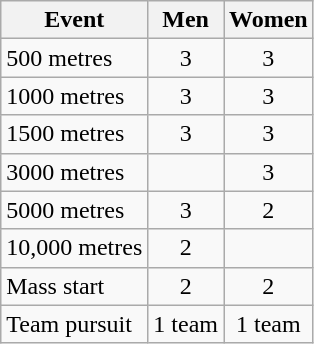<table class = "wikitable">
<tr>
<th>Event</th>
<th>Men</th>
<th>Women</th>
</tr>
<tr>
<td>500 metres</td>
<td align=center>3</td>
<td align=center>3</td>
</tr>
<tr>
<td>1000 metres</td>
<td align=center>3</td>
<td align=center>3</td>
</tr>
<tr>
<td>1500 metres</td>
<td align=center>3</td>
<td align=center>3</td>
</tr>
<tr>
<td>3000 metres</td>
<td></td>
<td align=center>3</td>
</tr>
<tr>
<td>5000 metres</td>
<td align=center>3</td>
<td align=center>2</td>
</tr>
<tr>
<td>10,000 metres</td>
<td align=center>2</td>
<td></td>
</tr>
<tr>
<td>Mass start</td>
<td align=center>2</td>
<td align=center>2</td>
</tr>
<tr>
<td>Team pursuit</td>
<td align=center>1 team</td>
<td align=center>1 team</td>
</tr>
</table>
